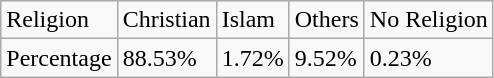<table class="wikitable">
<tr>
<td>Religion</td>
<td>Christian</td>
<td>Islam</td>
<td>Others</td>
<td>No Religion</td>
</tr>
<tr>
<td>Percentage</td>
<td>88.53%</td>
<td>1.72%</td>
<td>9.52%</td>
<td>0.23%</td>
</tr>
</table>
